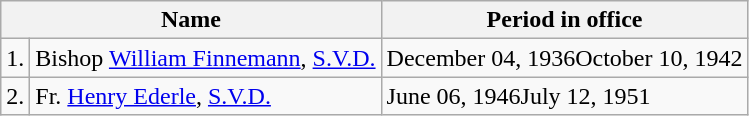<table class="wikitable">
<tr>
<th colspan="2">Name</th>
<th>Period in office</th>
</tr>
<tr>
<td>1.</td>
<td>Bishop <a href='#'>William Finnemann</a>, <a href='#'>S.V.D.</a></td>
<td>December 04, 1936October 10, 1942</td>
</tr>
<tr>
<td>2.</td>
<td>Fr. <a href='#'>Henry Ederle</a>, <a href='#'>S.V.D.</a></td>
<td>June 06, 1946July 12, 1951</td>
</tr>
</table>
